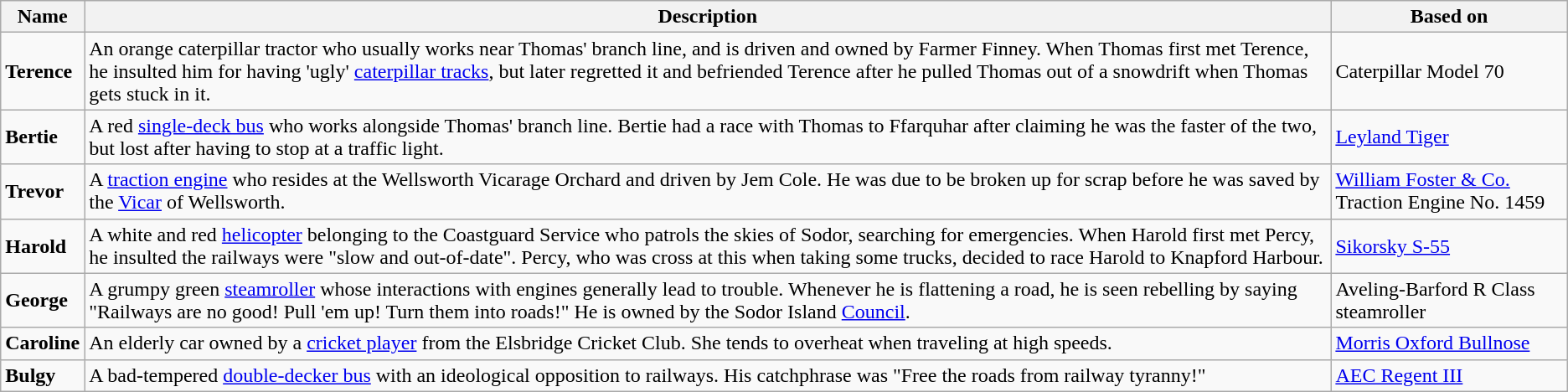<table class="wikitable">
<tr>
<th>Name</th>
<th>Description</th>
<th>Based on</th>
</tr>
<tr>
<td><strong>Terence</strong></td>
<td>An orange caterpillar tractor who usually works near Thomas' branch line, and is driven and owned by Farmer Finney. When Thomas first met Terence, he insulted him for having 'ugly' <a href='#'>caterpillar tracks</a>, but later regretted it and befriended Terence after he pulled Thomas out of a snowdrift when Thomas gets stuck in it.</td>
<td>Caterpillar Model 70</td>
</tr>
<tr>
<td><strong>Bertie</strong></td>
<td>A red <a href='#'>single-deck bus</a> who works alongside Thomas' branch line. Bertie had a race with Thomas to Ffarquhar after claiming he was the faster of the two, but lost after having to stop at a traffic light.</td>
<td><a href='#'>Leyland Tiger</a></td>
</tr>
<tr>
<td><strong>Trevor</strong></td>
<td>A <a href='#'>traction engine</a> who resides at the Wellsworth Vicarage Orchard and driven by Jem Cole. He was due to be broken up for scrap before he was saved by the <a href='#'>Vicar</a> of Wellsworth.</td>
<td><a href='#'>William Foster & Co.</a> Traction Engine No. 1459</td>
</tr>
<tr>
<td><strong>Harold</strong></td>
<td>A white and red <a href='#'>helicopter</a> belonging to the Coastguard Service who patrols the skies of Sodor, searching for emergencies. When Harold first met Percy, he insulted the railways were "slow and out-of-date". Percy, who was cross at this when taking some trucks, decided to race Harold to Knapford Harbour.</td>
<td><a href='#'>Sikorsky S-55</a></td>
</tr>
<tr>
<td><strong>George</strong></td>
<td>A grumpy green <a href='#'>steamroller</a> whose interactions with engines generally lead to trouble. Whenever he is flattening a road, he is seen rebelling by saying "Railways are no good! Pull 'em up! Turn them into roads!" He is owned by the Sodor Island <a href='#'>Council</a>.</td>
<td>Aveling-Barford R Class steamroller</td>
</tr>
<tr>
<td><strong>Caroline</strong></td>
<td>An elderly car owned by a <a href='#'>cricket player</a> from the Elsbridge Cricket Club. She tends to overheat when traveling at high speeds.</td>
<td><a href='#'>Morris Oxford Bullnose</a></td>
</tr>
<tr>
<td><strong>Bulgy</strong></td>
<td>A bad-tempered <a href='#'>double-decker bus</a> with an ideological opposition to railways. His catchphrase was "Free the roads from railway tyranny!"</td>
<td><a href='#'>AEC Regent III</a></td>
</tr>
</table>
